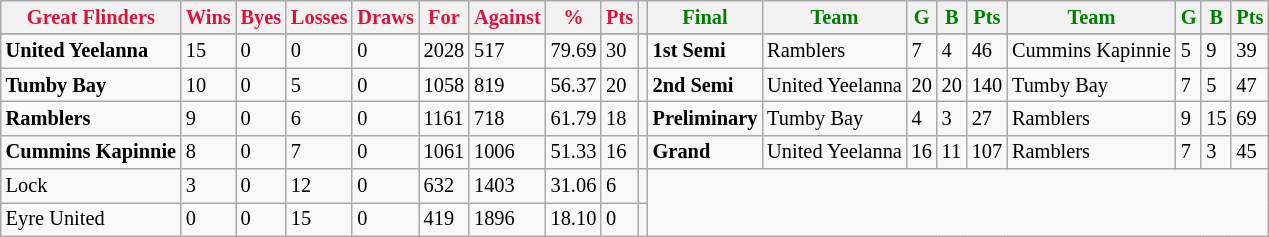<table style="font-size: 85%; text-align: left;" class="wikitable">
<tr>
<th style="color:crimson">Great Flinders</th>
<th style="color:crimson">Wins</th>
<th style="color:crimson">Byes</th>
<th style="color:crimson">Losses</th>
<th style="color:crimson">Draws</th>
<th style="color:crimson">For</th>
<th style="color:crimson">Against</th>
<th style="color:crimson">%</th>
<th style="color:crimson">Pts</th>
<th></th>
<th style="color:green">Final</th>
<th style="color:green">Team</th>
<th style="color:green">G</th>
<th style="color:green">B</th>
<th style="color:green">Pts</th>
<th style="color:green">Team</th>
<th style="color:green">G</th>
<th style="color:green">B</th>
<th style="color:green">Pts</th>
</tr>
<tr>
</tr>
<tr>
</tr>
<tr>
<td><strong>	United Yeelanna	</strong></td>
<td>15</td>
<td>0</td>
<td>0</td>
<td>0</td>
<td>2028</td>
<td>517</td>
<td>79.69</td>
<td>30</td>
<td></td>
<td><strong>1st Semi</strong></td>
<td>Ramblers</td>
<td>7</td>
<td>4</td>
<td>46</td>
<td>Cummins Kapinnie</td>
<td>5</td>
<td>9</td>
<td>39</td>
</tr>
<tr>
<td><strong>	Tumby Bay	</strong></td>
<td>10</td>
<td>0</td>
<td>5</td>
<td>0</td>
<td>1058</td>
<td>819</td>
<td>56.37</td>
<td>20</td>
<td></td>
<td><strong>2nd Semi</strong></td>
<td>United Yeelanna</td>
<td>20</td>
<td>20</td>
<td>140</td>
<td>Tumby Bay</td>
<td>7</td>
<td>5</td>
<td>47</td>
</tr>
<tr>
<td><strong>	Ramblers	</strong></td>
<td>9</td>
<td>0</td>
<td>6</td>
<td>0</td>
<td>1161</td>
<td>718</td>
<td>61.79</td>
<td>18</td>
<td></td>
<td><strong>Preliminary</strong></td>
<td>Tumby Bay</td>
<td>4</td>
<td>3</td>
<td>27</td>
<td>Ramblers</td>
<td>9</td>
<td>15</td>
<td>69</td>
</tr>
<tr>
<td><strong>	Cummins Kapinnie	</strong></td>
<td>8</td>
<td>0</td>
<td>7</td>
<td>0</td>
<td>1061</td>
<td>1006</td>
<td>51.33</td>
<td>16</td>
<td></td>
<td><strong>Grand</strong></td>
<td>United Yeelanna</td>
<td>16</td>
<td>11</td>
<td>107</td>
<td>Ramblers</td>
<td>7</td>
<td>3</td>
<td>45</td>
</tr>
<tr>
<td>Lock</td>
<td>3</td>
<td>0</td>
<td>12</td>
<td>0</td>
<td>632</td>
<td>1403</td>
<td>31.06</td>
<td>6</td>
<td></td>
</tr>
<tr>
<td>Eyre United</td>
<td>0</td>
<td>0</td>
<td>15</td>
<td>0</td>
<td>419</td>
<td>1896</td>
<td>18.10</td>
<td>0</td>
<td></td>
</tr>
</table>
